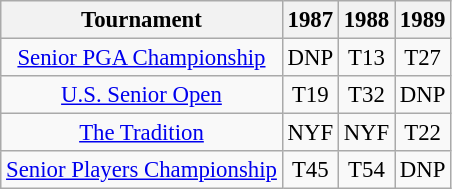<table class="wikitable" style="font-size:95%;text-align:center;">
<tr>
<th>Tournament</th>
<th>1987</th>
<th>1988</th>
<th>1989</th>
</tr>
<tr>
<td><a href='#'>Senior PGA Championship</a></td>
<td align="center">DNP</td>
<td align="center">T13</td>
<td align="center">T27</td>
</tr>
<tr>
<td><a href='#'>U.S. Senior Open</a></td>
<td align="center">T19</td>
<td align="center">T32</td>
<td align="center">DNP</td>
</tr>
<tr>
<td><a href='#'>The Tradition</a></td>
<td align="center">NYF</td>
<td align="center">NYF</td>
<td align="center">T22</td>
</tr>
<tr>
<td><a href='#'>Senior Players Championship</a></td>
<td align="center">T45</td>
<td align="center">T54</td>
<td align="center">DNP</td>
</tr>
</table>
